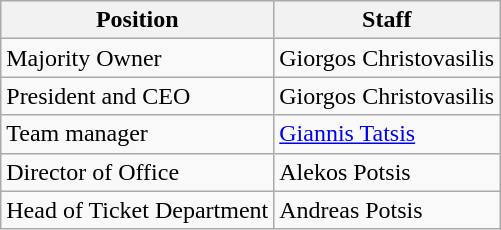<table class="wikitable">
<tr>
<th>Position</th>
<th>Staff</th>
</tr>
<tr>
<td>Majority Owner</td>
<td>Giorgos Christovasilis</td>
</tr>
<tr>
<td>President and CEO</td>
<td>Giorgos Christovasilis</td>
</tr>
<tr>
<td>Team manager</td>
<td><a href='#'>Giannis Tatsis</a></td>
</tr>
<tr>
<td>Director of Office</td>
<td>Alekos Potsis</td>
</tr>
<tr>
<td>Head of Ticket Department</td>
<td>Andreas Potsis</td>
</tr>
</table>
